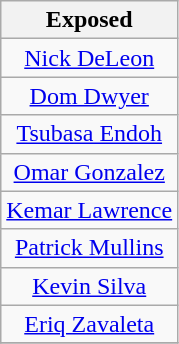<table class="wikitable" style="text-align:center">
<tr>
<th>Exposed</th>
</tr>
<tr>
<td><a href='#'>Nick DeLeon</a></td>
</tr>
<tr>
<td><a href='#'>Dom Dwyer</a></td>
</tr>
<tr>
<td><a href='#'>Tsubasa Endoh</a></td>
</tr>
<tr>
<td><a href='#'>Omar Gonzalez</a></td>
</tr>
<tr>
<td><a href='#'>Kemar Lawrence</a></td>
</tr>
<tr>
<td><a href='#'>Patrick Mullins</a></td>
</tr>
<tr>
<td><a href='#'>Kevin Silva</a></td>
</tr>
<tr>
<td><a href='#'>Eriq Zavaleta</a></td>
</tr>
<tr>
</tr>
</table>
